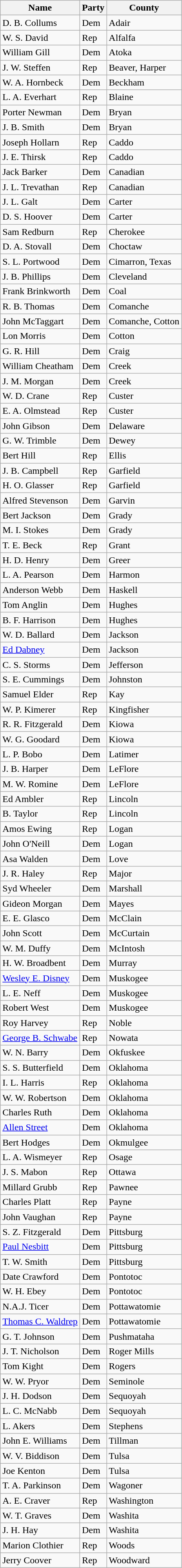<table class="wikitable sortable">
<tr>
<th>Name</th>
<th>Party</th>
<th>County</th>
</tr>
<tr>
<td>D. B. Collums</td>
<td>Dem</td>
<td>Adair</td>
</tr>
<tr>
<td>W. S. David</td>
<td>Rep</td>
<td>Alfalfa</td>
</tr>
<tr>
<td>William Gill</td>
<td>Dem</td>
<td>Atoka</td>
</tr>
<tr>
<td>J. W. Steffen</td>
<td>Rep</td>
<td>Beaver, Harper</td>
</tr>
<tr>
<td>W. A. Hornbeck</td>
<td>Dem</td>
<td>Beckham</td>
</tr>
<tr>
<td>L. A. Everhart</td>
<td>Rep</td>
<td>Blaine</td>
</tr>
<tr>
<td>Porter Newman</td>
<td>Dem</td>
<td>Bryan</td>
</tr>
<tr>
<td>J. B. Smith</td>
<td>Dem</td>
<td>Bryan</td>
</tr>
<tr>
<td>Joseph Hollarn</td>
<td>Rep</td>
<td>Caddo</td>
</tr>
<tr>
<td>J. E. Thirsk</td>
<td>Rep</td>
<td>Caddo</td>
</tr>
<tr>
<td>Jack Barker</td>
<td>Dem</td>
<td>Canadian</td>
</tr>
<tr>
<td>J. L. Trevathan</td>
<td>Rep</td>
<td>Canadian</td>
</tr>
<tr>
<td>J. L. Galt</td>
<td>Dem</td>
<td>Carter</td>
</tr>
<tr>
<td>D. S. Hoover</td>
<td>Dem</td>
<td>Carter</td>
</tr>
<tr>
<td>Sam Redburn</td>
<td>Rep</td>
<td>Cherokee</td>
</tr>
<tr>
<td>D. A. Stovall</td>
<td>Dem</td>
<td>Choctaw</td>
</tr>
<tr>
<td>S. L. Portwood</td>
<td>Dem</td>
<td>Cimarron, Texas</td>
</tr>
<tr>
<td>J. B. Phillips</td>
<td>Dem</td>
<td>Cleveland</td>
</tr>
<tr>
<td>Frank Brinkworth</td>
<td>Dem</td>
<td>Coal</td>
</tr>
<tr>
<td>R. B. Thomas</td>
<td>Dem</td>
<td>Comanche</td>
</tr>
<tr>
<td>John McTaggart</td>
<td>Dem</td>
<td>Comanche, Cotton</td>
</tr>
<tr>
<td>Lon Morris</td>
<td>Dem</td>
<td>Cotton</td>
</tr>
<tr>
<td>G. R. Hill</td>
<td>Dem</td>
<td>Craig</td>
</tr>
<tr>
<td>William Cheatham</td>
<td>Dem</td>
<td>Creek</td>
</tr>
<tr>
<td>J. M. Morgan</td>
<td>Dem</td>
<td>Creek</td>
</tr>
<tr>
<td>W. D. Crane</td>
<td>Rep</td>
<td>Custer</td>
</tr>
<tr>
<td>E. A. Olmstead</td>
<td>Rep</td>
<td>Custer</td>
</tr>
<tr>
<td>John Gibson</td>
<td>Dem</td>
<td>Delaware</td>
</tr>
<tr>
<td>G. W. Trimble</td>
<td>Dem</td>
<td>Dewey</td>
</tr>
<tr>
<td>Bert Hill</td>
<td>Rep</td>
<td>Ellis</td>
</tr>
<tr>
<td>J. B. Campbell</td>
<td>Rep</td>
<td>Garfield</td>
</tr>
<tr>
<td>H. O. Glasser</td>
<td>Rep</td>
<td>Garfield</td>
</tr>
<tr>
<td>Alfred Stevenson</td>
<td>Dem</td>
<td>Garvin</td>
</tr>
<tr>
<td>Bert Jackson</td>
<td>Dem</td>
<td>Grady</td>
</tr>
<tr>
<td>M. I. Stokes</td>
<td>Dem</td>
<td>Grady</td>
</tr>
<tr>
<td>T. E. Beck</td>
<td>Rep</td>
<td>Grant</td>
</tr>
<tr>
<td>H. D. Henry</td>
<td>Dem</td>
<td>Greer</td>
</tr>
<tr>
<td>L. A. Pearson</td>
<td>Dem</td>
<td>Harmon</td>
</tr>
<tr>
<td>Anderson Webb</td>
<td>Dem</td>
<td>Haskell</td>
</tr>
<tr>
<td>Tom Anglin</td>
<td>Dem</td>
<td>Hughes</td>
</tr>
<tr>
<td>B. F. Harrison</td>
<td>Dem</td>
<td>Hughes</td>
</tr>
<tr>
<td>W. D. Ballard</td>
<td>Dem</td>
<td>Jackson</td>
</tr>
<tr>
<td><a href='#'>Ed Dabney</a></td>
<td>Dem</td>
<td>Jackson</td>
</tr>
<tr>
<td>C. S. Storms</td>
<td>Dem</td>
<td>Jefferson</td>
</tr>
<tr>
<td>S. E. Cummings</td>
<td>Dem</td>
<td>Johnston</td>
</tr>
<tr>
<td>Samuel Elder</td>
<td>Rep</td>
<td>Kay</td>
</tr>
<tr>
<td>W. P. Kimerer</td>
<td>Rep</td>
<td>Kingfisher</td>
</tr>
<tr>
<td>R. R. Fitzgerald</td>
<td>Dem</td>
<td>Kiowa</td>
</tr>
<tr>
<td>W. G. Goodard</td>
<td>Dem</td>
<td>Kiowa</td>
</tr>
<tr>
<td>L. P. Bobo</td>
<td>Dem</td>
<td>Latimer</td>
</tr>
<tr>
<td>J. B. Harper</td>
<td>Dem</td>
<td>LeFlore</td>
</tr>
<tr>
<td>M. W. Romine</td>
<td>Dem</td>
<td>LeFlore</td>
</tr>
<tr>
<td>Ed Ambler</td>
<td>Rep</td>
<td>Lincoln</td>
</tr>
<tr>
<td>B. Taylor</td>
<td>Rep</td>
<td>Lincoln</td>
</tr>
<tr>
<td>Amos Ewing</td>
<td>Rep</td>
<td>Logan</td>
</tr>
<tr>
<td>John O'Neill</td>
<td>Dem</td>
<td>Logan</td>
</tr>
<tr>
<td>Asa Walden</td>
<td>Dem</td>
<td>Love</td>
</tr>
<tr>
<td>J. R. Haley</td>
<td>Rep</td>
<td>Major</td>
</tr>
<tr>
<td>Syd Wheeler</td>
<td>Dem</td>
<td>Marshall</td>
</tr>
<tr>
<td>Gideon Morgan</td>
<td>Dem</td>
<td>Mayes</td>
</tr>
<tr>
<td>E. E. Glasco</td>
<td>Dem</td>
<td>McClain</td>
</tr>
<tr>
<td>John Scott</td>
<td>Dem</td>
<td>McCurtain</td>
</tr>
<tr>
<td>W. M. Duffy</td>
<td>Dem</td>
<td>McIntosh</td>
</tr>
<tr>
<td>H. W. Broadbent</td>
<td>Dem</td>
<td>Murray</td>
</tr>
<tr>
<td><a href='#'>Wesley E. Disney</a></td>
<td>Dem</td>
<td>Muskogee</td>
</tr>
<tr>
<td>L. E. Neff</td>
<td>Dem</td>
<td>Muskogee</td>
</tr>
<tr>
<td>Robert West</td>
<td>Dem</td>
<td>Muskogee</td>
</tr>
<tr>
<td>Roy Harvey</td>
<td>Rep</td>
<td>Noble</td>
</tr>
<tr>
<td><a href='#'>George B. Schwabe</a></td>
<td>Rep</td>
<td>Nowata</td>
</tr>
<tr>
<td>W. N. Barry</td>
<td>Dem</td>
<td>Okfuskee</td>
</tr>
<tr>
<td>S. S. Butterfield</td>
<td>Dem</td>
<td>Oklahoma</td>
</tr>
<tr>
<td>I. L. Harris</td>
<td>Rep</td>
<td>Oklahoma</td>
</tr>
<tr>
<td>W. W. Robertson</td>
<td>Dem</td>
<td>Oklahoma</td>
</tr>
<tr>
<td>Charles Ruth</td>
<td>Dem</td>
<td>Oklahoma</td>
</tr>
<tr>
<td><a href='#'>Allen Street</a></td>
<td>Dem</td>
<td>Oklahoma</td>
</tr>
<tr>
<td>Bert Hodges</td>
<td>Dem</td>
<td>Okmulgee</td>
</tr>
<tr>
<td>L. A. Wismeyer</td>
<td>Rep</td>
<td>Osage</td>
</tr>
<tr>
<td>J. S. Mabon</td>
<td>Rep</td>
<td>Ottawa</td>
</tr>
<tr>
<td>Millard Grubb</td>
<td>Rep</td>
<td>Pawnee</td>
</tr>
<tr>
<td>Charles Platt</td>
<td>Rep</td>
<td>Payne</td>
</tr>
<tr>
<td>John Vaughan</td>
<td>Rep</td>
<td>Payne</td>
</tr>
<tr>
<td>S. Z. Fitzgerald</td>
<td>Dem</td>
<td>Pittsburg</td>
</tr>
<tr>
<td><a href='#'>Paul Nesbitt</a></td>
<td>Dem</td>
<td>Pittsburg</td>
</tr>
<tr>
<td>T. W. Smith</td>
<td>Dem</td>
<td>Pittsburg</td>
</tr>
<tr>
<td>Date Crawford</td>
<td>Dem</td>
<td>Pontotoc</td>
</tr>
<tr>
<td>W. H. Ebey</td>
<td>Dem</td>
<td>Pontotoc</td>
</tr>
<tr>
<td>N.A.J. Ticer</td>
<td>Dem</td>
<td>Pottawatomie</td>
</tr>
<tr>
<td><a href='#'>Thomas C. Waldrep</a></td>
<td>Dem</td>
<td>Pottawatomie</td>
</tr>
<tr>
<td>G. T. Johnson</td>
<td>Dem</td>
<td>Pushmataha</td>
</tr>
<tr>
<td>J. T. Nicholson</td>
<td>Dem</td>
<td>Roger Mills</td>
</tr>
<tr>
<td>Tom Kight</td>
<td>Dem</td>
<td>Rogers</td>
</tr>
<tr>
<td>W. W. Pryor</td>
<td>Dem</td>
<td>Seminole</td>
</tr>
<tr>
<td>J. H. Dodson</td>
<td>Dem</td>
<td>Sequoyah</td>
</tr>
<tr>
<td>L. C. McNabb</td>
<td>Dem</td>
<td>Sequoyah</td>
</tr>
<tr>
<td>L. Akers</td>
<td>Dem</td>
<td>Stephens</td>
</tr>
<tr>
<td>John E. Williams</td>
<td>Dem</td>
<td>Tillman</td>
</tr>
<tr>
<td>W. V. Biddison</td>
<td>Dem</td>
<td>Tulsa</td>
</tr>
<tr>
<td>Joe Kenton</td>
<td>Dem</td>
<td>Tulsa</td>
</tr>
<tr>
<td>T. A. Parkinson</td>
<td>Dem</td>
<td>Wagoner</td>
</tr>
<tr>
<td>A. E. Craver</td>
<td>Rep</td>
<td>Washington</td>
</tr>
<tr>
<td>W. T. Graves</td>
<td>Dem</td>
<td>Washita</td>
</tr>
<tr>
<td>J. H. Hay</td>
<td>Dem</td>
<td>Washita</td>
</tr>
<tr>
<td>Marion Clothier</td>
<td>Rep</td>
<td>Woods</td>
</tr>
<tr>
<td>Jerry Coover</td>
<td>Rep</td>
<td>Woodward</td>
</tr>
</table>
